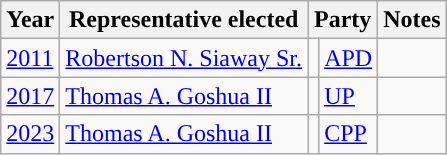<table class="wikitable">
<tr>
<th>Year</th>
<th>Representative elected</th>
<th colspan=2>Party</th>
<th>Notes</th>
</tr>
<tr>
<td><a href='#'>2011</a></td>
<td><a href='#'>Robertson N. Siaway Sr.</a></td>
<td></td>
<td><a href='#'>APD</a></td>
<td></td>
</tr>
<tr>
<td><a href='#'>2017</a></td>
<td><a href='#'>Thomas A. Goshua II</a></td>
<td></td>
<td><a href='#'>UP</a></td>
<td></td>
</tr>
<tr>
<td><a href='#'>2023</a></td>
<td><a href='#'>Thomas A. Goshua II</a></td>
<td></td>
<td><a href='#'>CPP</a></td>
<td></td>
</tr>
</table>
